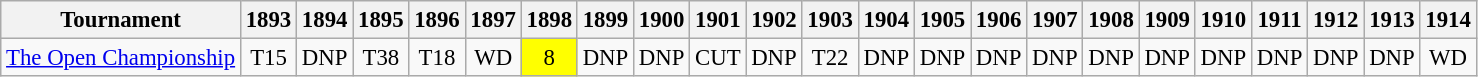<table class="wikitable" style="font-size:95%;text-align:center;">
<tr>
<th>Tournament</th>
<th>1893</th>
<th>1894</th>
<th>1895</th>
<th>1896</th>
<th>1897</th>
<th>1898</th>
<th>1899</th>
<th>1900</th>
<th>1901</th>
<th>1902</th>
<th>1903</th>
<th>1904</th>
<th>1905</th>
<th>1906</th>
<th>1907</th>
<th>1908</th>
<th>1909</th>
<th>1910</th>
<th>1911</th>
<th>1912</th>
<th>1913</th>
<th>1914</th>
</tr>
<tr>
<td align=left><a href='#'>The Open Championship</a></td>
<td>T15</td>
<td>DNP</td>
<td>T38</td>
<td>T18</td>
<td>WD</td>
<td style="background:yellow;">8</td>
<td>DNP</td>
<td>DNP</td>
<td>CUT</td>
<td>DNP</td>
<td>T22</td>
<td>DNP</td>
<td>DNP</td>
<td>DNP</td>
<td>DNP</td>
<td>DNP</td>
<td>DNP</td>
<td>DNP</td>
<td>DNP</td>
<td>DNP</td>
<td>DNP</td>
<td>WD</td>
</tr>
</table>
